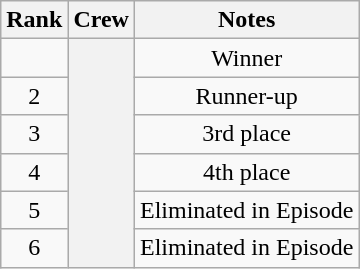<table class="wikitable" style="text-align:center;">
<tr>
<th>Rank</th>
<th>Crew</th>
<th>Notes</th>
</tr>
<tr>
<td></td>
<th rowspan="6"></th>
<td>Winner</td>
</tr>
<tr>
<td>2</td>
<td>Runner-up</td>
</tr>
<tr>
<td>3</td>
<td>3rd place</td>
</tr>
<tr>
<td>4</td>
<td>4th place</td>
</tr>
<tr>
<td>5</td>
<td>Eliminated in Episode</td>
</tr>
<tr>
<td>6</td>
<td>Eliminated in Episode</td>
</tr>
</table>
